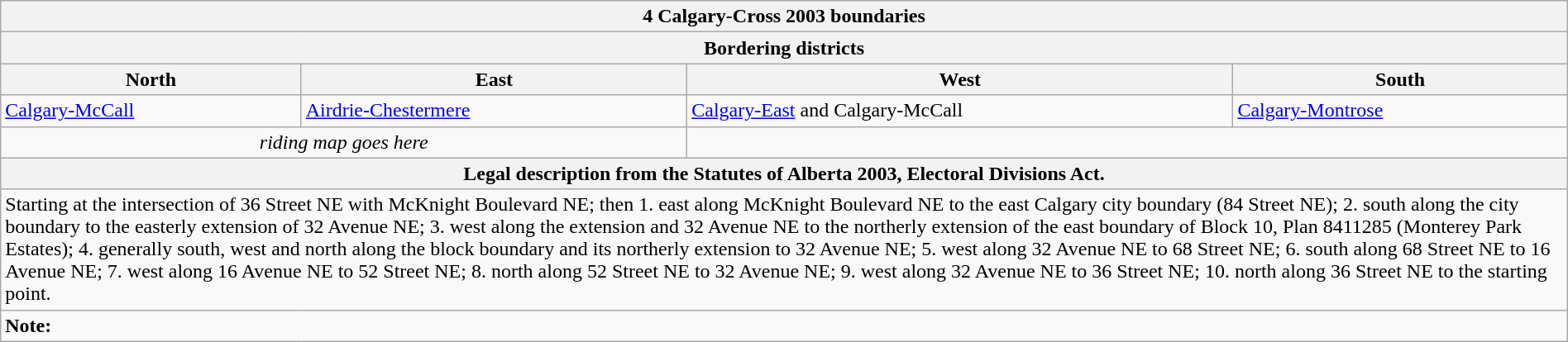<table class="wikitable collapsible collapsed" style="width:100%;">
<tr>
<th colspan=4>4 Calgary-Cross 2003 boundaries</th>
</tr>
<tr>
<th colspan=4>Bordering districts</th>
</tr>
<tr>
<th>North</th>
<th>East</th>
<th>West</th>
<th>South</th>
</tr>
<tr>
<td><a href='#'>Calgary-McCall</a></td>
<td><a href='#'>Airdrie-Chestermere</a></td>
<td><a href='#'>Calgary-East</a> and Calgary-McCall</td>
<td><a href='#'>Calgary-Montrose</a></td>
</tr>
<tr>
<td colspan=2 align=center><em>riding map goes here</em></td>
<td colspan=2 align=center></td>
</tr>
<tr>
<th colspan=4>Legal description from the Statutes of Alberta 2003, Electoral Divisions Act.</th>
</tr>
<tr>
<td colspan=4>Starting at the intersection of 36 Street NE with McKnight Boulevard NE; then 1. east along McKnight Boulevard NE to the east Calgary city boundary (84 Street NE); 2. south along the city boundary to the easterly extension of 32 Avenue NE; 3. west along the extension and 32 Avenue NE to the northerly extension of the east boundary of Block 10, Plan 8411285 (Monterey Park Estates); 4. generally south, west and north along the block boundary and its northerly extension to 32 Avenue NE; 5. west along 32 Avenue NE to 68 Street NE; 6. south along 68 Street NE to 16 Avenue NE; 7. west along 16 Avenue NE to 52 Street NE; 8. north along 52 Street NE to 32 Avenue NE; 9. west along 32 Avenue NE to 36 Street NE; 10. north along 36 Street NE to the starting point.</td>
</tr>
<tr>
<td colspan=4><strong>Note:</strong></td>
</tr>
</table>
